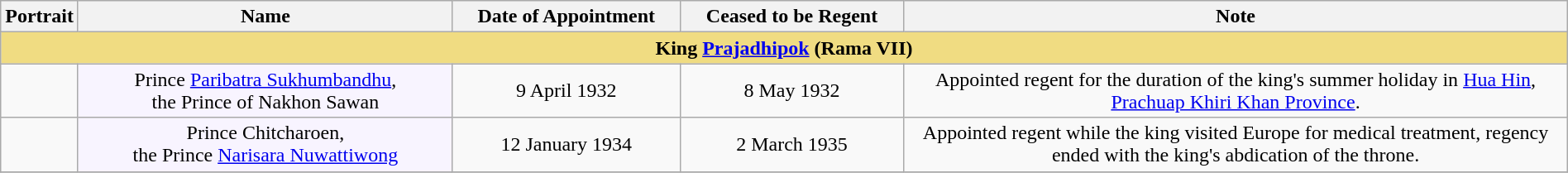<table style="text-align:center; width:100%" class="wikitable">
<tr>
<th width=100px>Portrait</th>
<th width=25%>Name</th>
<th width=15%>Date of Appointment</th>
<th width=15%>Ceased to be Regent</th>
<th width=45%>Note</th>
</tr>
<tr>
<td colspan="5" bgcolor="#F0DC82"><strong>King <a href='#'>Prajadhipok</a> (Rama VII)</strong></td>
</tr>
<tr>
<td></td>
<td bgcolor="f8f4ff">Prince <a href='#'>Paribatra Sukhumbandhu</a>,<br>the Prince of Nakhon Sawan</td>
<td>9 April 1932</td>
<td>8 May 1932</td>
<td>Appointed regent for the duration of the king's summer holiday in <a href='#'>Hua Hin</a>, <a href='#'>Prachuap Khiri Khan Province</a>.</td>
</tr>
<tr>
<td></td>
<td bgcolor="f8f4ff">Prince Chitcharoen,<br>the Prince <a href='#'>Narisara Nuwattiwong</a></td>
<td>12 January 1934</td>
<td>2 March 1935</td>
<td>Appointed regent while the king visited Europe for medical treatment, regency ended with the king's abdication of the throne.</td>
</tr>
<tr>
</tr>
</table>
